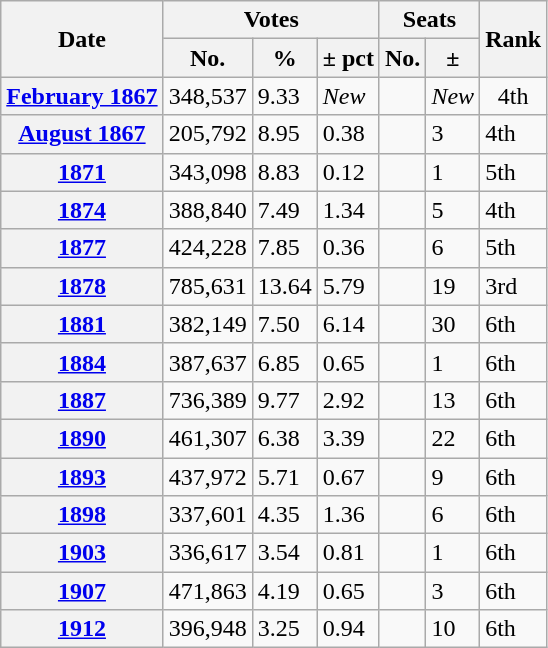<table class=wikitable>
<tr>
<th rowspan="2">Date</th>
<th colspan="3">Votes</th>
<th colspan="2">Seats</th>
<th rowspan="2">Rank</th>
</tr>
<tr>
<th>No.</th>
<th>%</th>
<th>± pct</th>
<th>No.</th>
<th>±</th>
</tr>
<tr>
<th><a href='#'>February 1867</a></th>
<td>348,537</td>
<td>9.33</td>
<td><em>New</em></td>
<td></td>
<td><em>New</em></td>
<td align="center">4th</td>
</tr>
<tr>
<th><a href='#'>August 1867</a></th>
<td>205,792</td>
<td>8.95</td>
<td> 0.38</td>
<td></td>
<td> 3</td>
<td> 4th</td>
</tr>
<tr>
<th><a href='#'>1871</a></th>
<td>343,098</td>
<td>8.83</td>
<td> 0.12</td>
<td></td>
<td> 1</td>
<td> 5th</td>
</tr>
<tr>
<th><a href='#'>1874</a></th>
<td>388,840</td>
<td>7.49</td>
<td> 1.34</td>
<td></td>
<td> 5</td>
<td> 4th</td>
</tr>
<tr>
<th><a href='#'>1877</a></th>
<td>424,228</td>
<td>7.85</td>
<td> 0.36</td>
<td></td>
<td> 6</td>
<td> 5th</td>
</tr>
<tr>
<th><a href='#'>1878</a></th>
<td>785,631</td>
<td>13.64</td>
<td> 5.79</td>
<td></td>
<td> 19</td>
<td> 3rd</td>
</tr>
<tr>
<th><a href='#'>1881</a></th>
<td>382,149</td>
<td>7.50</td>
<td> 6.14</td>
<td></td>
<td> 30</td>
<td> 6th</td>
</tr>
<tr>
<th><a href='#'>1884</a></th>
<td>387,637</td>
<td>6.85</td>
<td> 0.65</td>
<td></td>
<td> 1</td>
<td> 6th</td>
</tr>
<tr>
<th><a href='#'>1887</a></th>
<td>736,389</td>
<td>9.77</td>
<td> 2.92</td>
<td></td>
<td> 13</td>
<td> 6th</td>
</tr>
<tr>
<th><a href='#'>1890</a></th>
<td>461,307</td>
<td>6.38</td>
<td> 3.39</td>
<td></td>
<td> 22</td>
<td> 6th</td>
</tr>
<tr>
<th><a href='#'>1893</a></th>
<td>437,972</td>
<td>5.71</td>
<td> 0.67</td>
<td></td>
<td> 9</td>
<td> 6th</td>
</tr>
<tr>
<th><a href='#'>1898</a></th>
<td>337,601</td>
<td>4.35</td>
<td> 1.36</td>
<td></td>
<td> 6</td>
<td> 6th</td>
</tr>
<tr>
<th><a href='#'>1903</a></th>
<td>336,617</td>
<td>3.54</td>
<td> 0.81</td>
<td></td>
<td> 1</td>
<td> 6th</td>
</tr>
<tr>
<th><a href='#'>1907</a></th>
<td>471,863</td>
<td>4.19</td>
<td> 0.65</td>
<td></td>
<td> 3</td>
<td> 6th</td>
</tr>
<tr>
<th><a href='#'>1912</a></th>
<td>396,948</td>
<td>3.25</td>
<td> 0.94</td>
<td></td>
<td> 10</td>
<td> 6th</td>
</tr>
</table>
